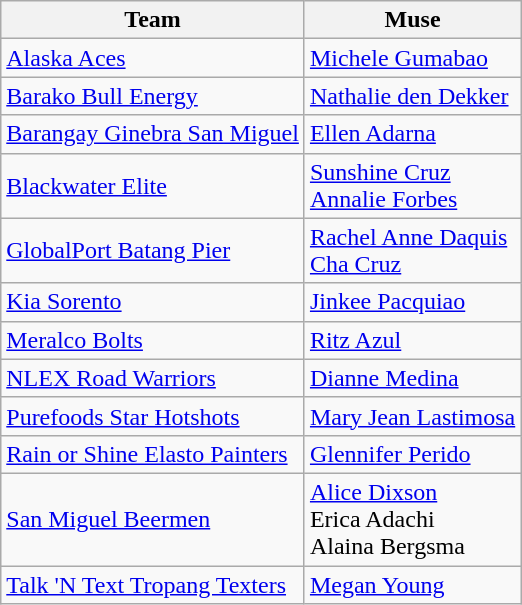<table class="wikitable sortable sortable">
<tr>
<th style= width="50%">Team</th>
<th style= width="60%">Muse</th>
</tr>
<tr>
<td><a href='#'>Alaska Aces</a></td>
<td><a href='#'>Michele Gumabao</a></td>
</tr>
<tr>
<td><a href='#'>Barako Bull Energy</a></td>
<td><a href='#'>Nathalie den Dekker</a></td>
</tr>
<tr>
<td><a href='#'>Barangay Ginebra San Miguel</a></td>
<td><a href='#'>Ellen Adarna</a></td>
</tr>
<tr>
<td><a href='#'>Blackwater Elite</a></td>
<td><a href='#'>Sunshine Cruz</a> <br> <a href='#'>Annalie Forbes</a></td>
</tr>
<tr>
<td><a href='#'>GlobalPort Batang Pier</a></td>
<td><a href='#'>Rachel Anne Daquis</a> <br> <a href='#'>Cha Cruz</a></td>
</tr>
<tr>
<td><a href='#'>Kia Sorento</a></td>
<td><a href='#'>Jinkee Pacquiao</a></td>
</tr>
<tr>
<td><a href='#'>Meralco Bolts</a></td>
<td><a href='#'>Ritz Azul</a></td>
</tr>
<tr>
<td><a href='#'>NLEX Road Warriors</a></td>
<td><a href='#'>Dianne Medina</a></td>
</tr>
<tr>
<td><a href='#'>Purefoods Star Hotshots</a></td>
<td><a href='#'>Mary Jean Lastimosa</a></td>
</tr>
<tr>
<td><a href='#'>Rain or Shine Elasto Painters</a></td>
<td><a href='#'>Glennifer Perido</a></td>
</tr>
<tr>
<td><a href='#'>San Miguel Beermen</a></td>
<td><a href='#'>Alice Dixson</a> <br> Erica Adachi <br> Alaina Bergsma</td>
</tr>
<tr>
<td><a href='#'>Talk 'N Text Tropang Texters</a></td>
<td><a href='#'>Megan Young</a></td>
</tr>
</table>
